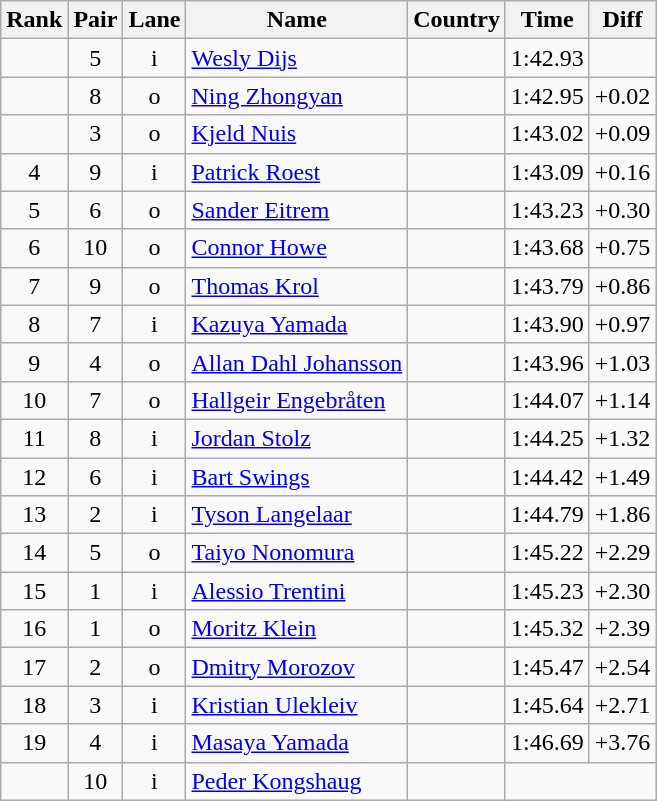<table class="wikitable sortable" style="text-align:center">
<tr>
<th>Rank</th>
<th>Pair</th>
<th>Lane</th>
<th>Name</th>
<th>Country</th>
<th>Time</th>
<th>Diff</th>
</tr>
<tr>
<td></td>
<td>5</td>
<td>i</td>
<td align=left><a href='#'>Wesly Dijs</a></td>
<td align=left></td>
<td>1:42.93</td>
<td></td>
</tr>
<tr>
<td></td>
<td>8</td>
<td>o</td>
<td align=left><a href='#'>Ning Zhongyan</a></td>
<td align=left></td>
<td>1:42.95</td>
<td>+0.02</td>
</tr>
<tr>
<td></td>
<td>3</td>
<td>o</td>
<td align=left><a href='#'>Kjeld Nuis</a></td>
<td align=left></td>
<td>1:43.02</td>
<td>+0.09</td>
</tr>
<tr>
<td>4</td>
<td>9</td>
<td>i</td>
<td align=left><a href='#'>Patrick Roest</a></td>
<td align=left></td>
<td>1:43.09</td>
<td>+0.16</td>
</tr>
<tr>
<td>5</td>
<td>6</td>
<td>o</td>
<td align=left><a href='#'>Sander Eitrem</a></td>
<td align=left></td>
<td>1:43.23</td>
<td>+0.30</td>
</tr>
<tr>
<td>6</td>
<td>10</td>
<td>o</td>
<td align=left><a href='#'>Connor Howe</a></td>
<td align=left></td>
<td>1:43.68</td>
<td>+0.75</td>
</tr>
<tr>
<td>7</td>
<td>9</td>
<td>o</td>
<td align=left><a href='#'>Thomas Krol</a></td>
<td align=left></td>
<td>1:43.79</td>
<td>+0.86</td>
</tr>
<tr>
<td>8</td>
<td>7</td>
<td>i</td>
<td align=left><a href='#'>Kazuya Yamada</a></td>
<td align=left></td>
<td>1:43.90</td>
<td>+0.97</td>
</tr>
<tr>
<td>9</td>
<td>4</td>
<td>o</td>
<td align=left><a href='#'>Allan Dahl Johansson</a></td>
<td align=left></td>
<td>1:43.96</td>
<td>+1.03</td>
</tr>
<tr>
<td>10</td>
<td>7</td>
<td>o</td>
<td align=left><a href='#'>Hallgeir Engebråten</a></td>
<td align=left></td>
<td>1:44.07</td>
<td>+1.14</td>
</tr>
<tr>
<td>11</td>
<td>8</td>
<td>i</td>
<td align=left><a href='#'>Jordan Stolz</a></td>
<td align=left></td>
<td>1:44.25</td>
<td>+1.32</td>
</tr>
<tr>
<td>12</td>
<td>6</td>
<td>i</td>
<td align=left><a href='#'>Bart Swings</a></td>
<td align=left></td>
<td>1:44.42</td>
<td>+1.49</td>
</tr>
<tr>
<td>13</td>
<td>2</td>
<td>i</td>
<td align=left><a href='#'>Tyson Langelaar</a></td>
<td align=left></td>
<td>1:44.79</td>
<td>+1.86</td>
</tr>
<tr>
<td>14</td>
<td>5</td>
<td>o</td>
<td align=left><a href='#'>Taiyo Nonomura</a></td>
<td align=left></td>
<td>1:45.22</td>
<td>+2.29</td>
</tr>
<tr>
<td>15</td>
<td>1</td>
<td>i</td>
<td align=left><a href='#'>Alessio Trentini</a></td>
<td align=left></td>
<td>1:45.23</td>
<td>+2.30</td>
</tr>
<tr>
<td>16</td>
<td>1</td>
<td>o</td>
<td align=left><a href='#'>Moritz Klein</a></td>
<td align=left></td>
<td>1:45.32</td>
<td>+2.39</td>
</tr>
<tr>
<td>17</td>
<td>2</td>
<td>o</td>
<td align=left><a href='#'>Dmitry Morozov</a></td>
<td align=left></td>
<td>1:45.47</td>
<td>+2.54</td>
</tr>
<tr>
<td>18</td>
<td>3</td>
<td>i</td>
<td align=left><a href='#'>Kristian Ulekleiv</a></td>
<td align=left></td>
<td>1:45.64</td>
<td>+2.71</td>
</tr>
<tr>
<td>19</td>
<td>4</td>
<td>i</td>
<td align=left><a href='#'>Masaya Yamada</a></td>
<td align=left></td>
<td>1:46.69</td>
<td>+3.76</td>
</tr>
<tr>
<td></td>
<td>10</td>
<td>i</td>
<td align=left><a href='#'>Peder Kongshaug</a></td>
<td align=left></td>
<td colspan=2></td>
</tr>
</table>
